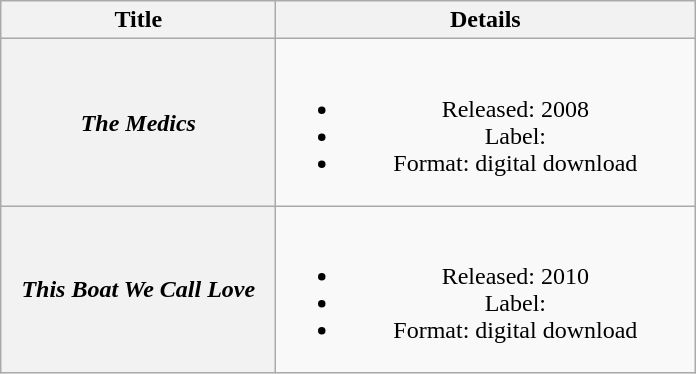<table class="wikitable plainrowheaders" style="text-align:center;" border="1">
<tr>
<th scope="col" style="width:11em;">Title</th>
<th scope="col" style="width:17em;">Details</th>
</tr>
<tr>
<th scope="row"><em>The Medics</em></th>
<td><br><ul><li>Released: 2008</li><li>Label:</li><li>Format: digital download</li></ul></td>
</tr>
<tr>
<th scope="row"><em>This Boat We Call Love</em></th>
<td><br><ul><li>Released: 2010</li><li>Label:</li><li>Format: digital download</li></ul></td>
</tr>
</table>
